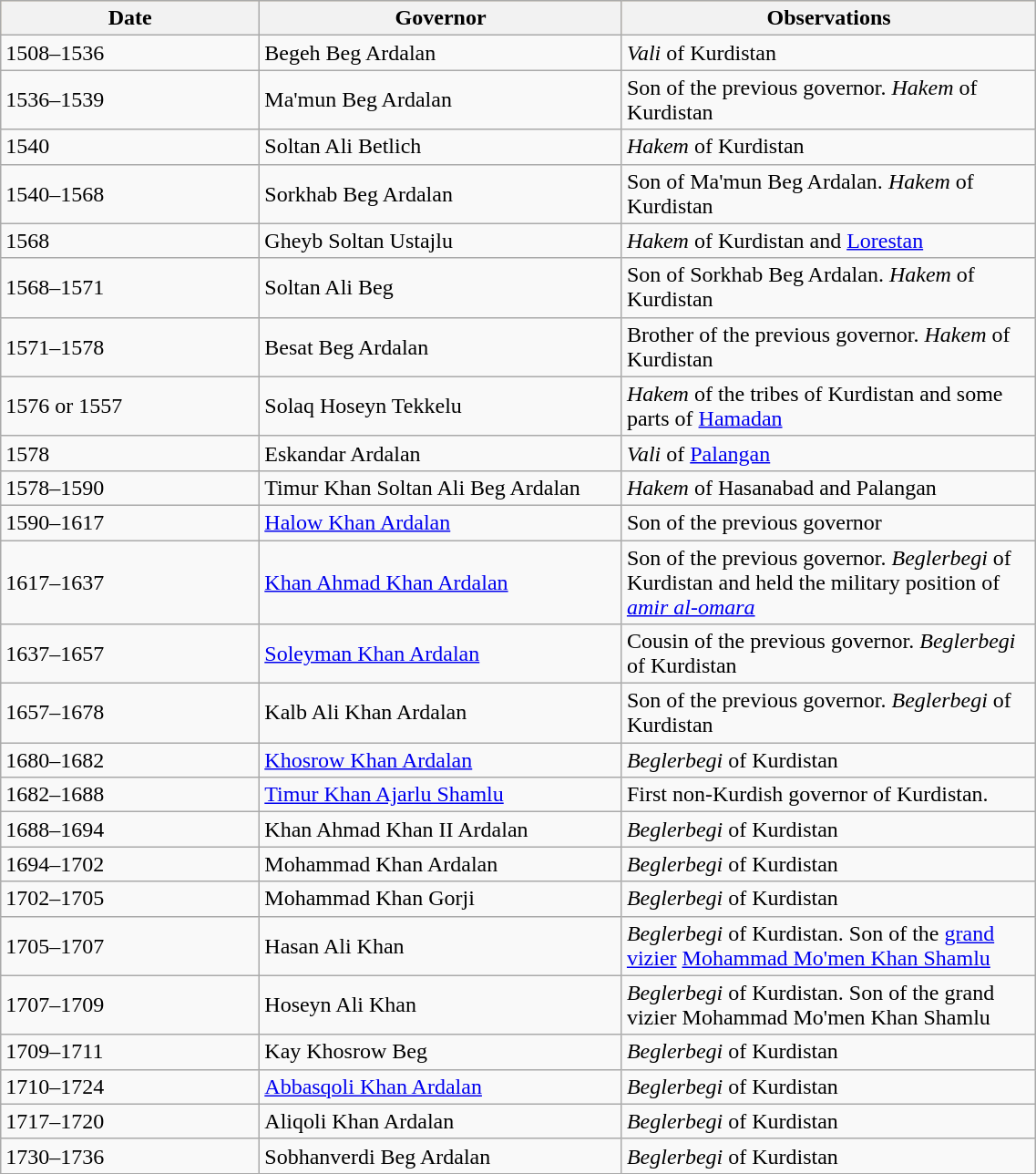<table class="wikitable"  width="60%">
<tr bgcolor="#FFDEAD">
<th width="25%">Date</th>
<th width="35%">Governor</th>
<th width="75%">Observations</th>
</tr>
<tr>
<td>1508–1536</td>
<td>Begeh Beg Ardalan</td>
<td><em>Vali</em> of Kurdistan</td>
</tr>
<tr>
<td>1536–1539</td>
<td>Ma'mun Beg Ardalan</td>
<td>Son of the previous governor. <em>Hakem</em> of Kurdistan</td>
</tr>
<tr>
<td>1540</td>
<td>Soltan Ali Betlich</td>
<td><em>Hakem</em> of Kurdistan</td>
</tr>
<tr>
<td>1540–1568</td>
<td>Sorkhab Beg Ardalan</td>
<td>Son of Ma'mun Beg Ardalan. <em>Hakem</em> of Kurdistan</td>
</tr>
<tr>
<td>1568</td>
<td>Gheyb Soltan Ustajlu</td>
<td><em>Hakem</em> of Kurdistan and <a href='#'>Lorestan</a></td>
</tr>
<tr>
<td>1568–1571</td>
<td>Soltan Ali Beg</td>
<td>Son of Sorkhab Beg Ardalan. <em>Hakem</em> of Kurdistan</td>
</tr>
<tr>
<td>1571–1578</td>
<td>Besat Beg Ardalan</td>
<td>Brother of the previous governor. <em>Hakem</em> of Kurdistan</td>
</tr>
<tr>
<td>1576 or 1557</td>
<td>Solaq Hoseyn Tekkelu</td>
<td><em>Hakem</em> of the tribes of Kurdistan and some parts of <a href='#'>Hamadan</a></td>
</tr>
<tr>
<td>1578</td>
<td>Eskandar Ardalan</td>
<td><em>Vali</em> of <a href='#'>Palangan</a></td>
</tr>
<tr>
<td>1578–1590</td>
<td>Timur Khan Soltan Ali Beg Ardalan</td>
<td><em>Hakem</em> of Hasanabad and Palangan</td>
</tr>
<tr>
<td>1590–1617</td>
<td><a href='#'>Halow Khan Ardalan</a></td>
<td>Son of the previous governor</td>
</tr>
<tr>
<td>1617–1637</td>
<td><a href='#'>Khan Ahmad Khan Ardalan</a></td>
<td>Son of the previous governor. <em>Beglerbegi</em> of Kurdistan and held the military position of <em><a href='#'>amir al-omara</a></em></td>
</tr>
<tr>
<td>1637–1657</td>
<td><a href='#'>Soleyman Khan Ardalan</a></td>
<td>Cousin of the previous governor. <em>Beglerbegi</em> of Kurdistan</td>
</tr>
<tr>
<td>1657–1678</td>
<td>Kalb Ali Khan Ardalan</td>
<td>Son of the previous governor. <em>Beglerbegi</em> of Kurdistan</td>
</tr>
<tr>
<td>1680–1682</td>
<td><a href='#'>Khosrow Khan Ardalan</a></td>
<td><em>Beglerbegi</em> of Kurdistan</td>
</tr>
<tr>
<td>1682–1688</td>
<td><a href='#'>Timur Khan Ajarlu Shamlu</a></td>
<td>First non-Kurdish governor of Kurdistan.</td>
</tr>
<tr>
<td>1688–1694</td>
<td>Khan Ahmad Khan II Ardalan</td>
<td><em>Beglerbegi</em> of Kurdistan</td>
</tr>
<tr>
<td>1694–1702</td>
<td>Mohammad Khan Ardalan</td>
<td><em>Beglerbegi</em> of Kurdistan</td>
</tr>
<tr>
<td>1702–1705</td>
<td>Mohammad Khan Gorji</td>
<td><em>Beglerbegi</em> of Kurdistan</td>
</tr>
<tr>
<td>1705–1707</td>
<td>Hasan Ali Khan</td>
<td><em>Beglerbegi</em> of Kurdistan. Son of the <a href='#'>grand vizier</a> <a href='#'>Mohammad Mo'men Khan Shamlu</a></td>
</tr>
<tr>
<td>1707–1709</td>
<td>Hoseyn Ali Khan</td>
<td><em>Beglerbegi</em> of Kurdistan. Son of the grand vizier Mohammad Mo'men Khan Shamlu</td>
</tr>
<tr>
<td>1709–1711</td>
<td>Kay Khosrow Beg</td>
<td><em>Beglerbegi</em> of Kurdistan</td>
</tr>
<tr>
<td>1710–1724</td>
<td><a href='#'>Abbasqoli Khan Ardalan</a></td>
<td><em>Beglerbegi</em> of Kurdistan</td>
</tr>
<tr>
<td>1717–1720</td>
<td>Aliqoli Khan Ardalan</td>
<td><em>Beglerbegi</em> of Kurdistan</td>
</tr>
<tr>
<td>1730–1736</td>
<td>Sobhanverdi Beg Ardalan</td>
<td><em>Beglerbegi</em> of Kurdistan</td>
</tr>
<tr>
</tr>
</table>
